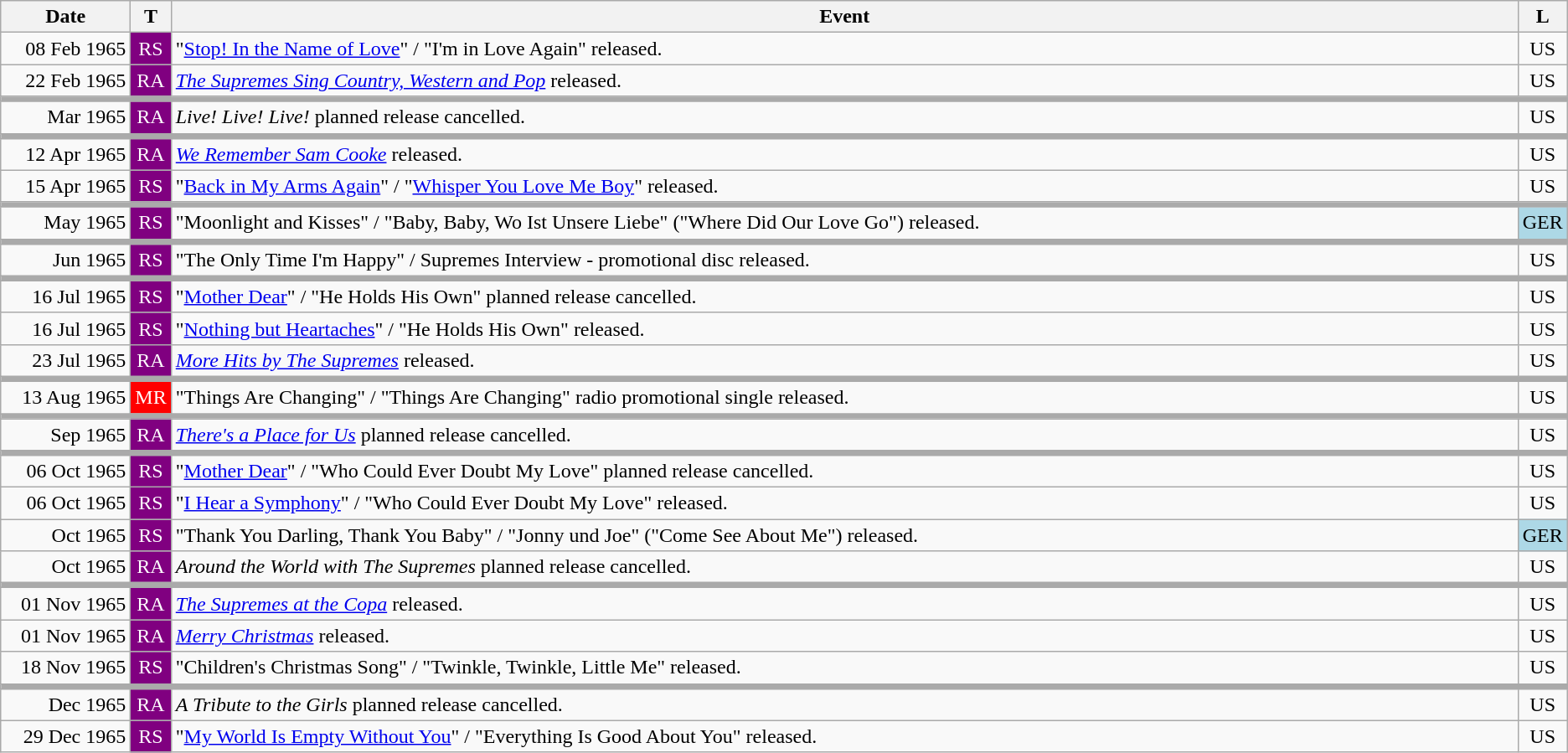<table class="wikitable" style="text-align: center">
<tr>
<th style="width:12ch">Date</th>
<th style="width:1%">T</th>
<th>Event</th>
<th style="width:2%">L</th>
</tr>
<tr>
<td style="text-align: right">08 Feb 1965</td>
<td style="background:purple; color: white">RS</td>
<td style="text-align:left;">"<a href='#'>Stop! In the Name of Love</a>" / "I'm in Love Again" released.</td>
<td>US</td>
</tr>
<tr>
<td style="text-align: right">22 Feb 1965</td>
<td style="background:purple; color: white">RA</td>
<td style="text-align:left;"><em><a href='#'>The Supremes Sing Country, Western and Pop</a></em> released.</td>
<td>US</td>
</tr>
<tr>
<td colspan="6" style="background: #aaa; height: 3px; padding: 0 !important"></td>
</tr>
<tr>
<td style="text-align: right">Mar 1965</td>
<td style="background:purple; color: white">RA</td>
<td style="text-align:left;"><em>Live! Live! Live!</em> planned release cancelled.</td>
<td>US</td>
</tr>
<tr>
<td colspan="6" style="background: #aaa; height: 3px; padding: 0 !important"></td>
</tr>
<tr>
<td style="text-align: right">12 Apr 1965</td>
<td style="background:purple; color: white">RA</td>
<td style="text-align:left;"><em><a href='#'>We Remember Sam Cooke</a></em> released.</td>
<td>US</td>
</tr>
<tr>
<td style="text-align: right">15 Apr 1965</td>
<td style="background:purple; color: white">RS</td>
<td style="text-align:left;">"<a href='#'>Back in My Arms Again</a>" / "<a href='#'>Whisper You Love Me Boy</a>" released.</td>
<td>US</td>
</tr>
<tr>
<td colspan="6" style="background: #aaa; height: 3px; padding: 0 !important"></td>
</tr>
<tr>
<td style="text-align: right">May 1965</td>
<td style="background:purple; color: white">RS</td>
<td style="text-align:left;">"Moonlight and Kisses" / "Baby, Baby, Wo Ist Unsere Liebe" ("Where Did Our Love Go") released.</td>
<td style="background:lightblue">GER</td>
</tr>
<tr>
<td colspan="6" style="background: #aaa; height: 3px; padding: 0 !important"></td>
</tr>
<tr>
<td style="text-align: right">Jun 1965</td>
<td style="background:purple; color: white">RS</td>
<td style="text-align:left;">"The Only Time I'm Happy" / Supremes Interview - promotional disc released.</td>
<td>US</td>
</tr>
<tr>
<td colspan="6" style="background: #aaa; height: 3px; padding: 0 !important"></td>
</tr>
<tr>
<td style="text-align: right">16 Jul 1965</td>
<td style="background:purple; color: white">RS</td>
<td style="text-align:left;">"<a href='#'>Mother Dear</a>" / "He Holds His Own" planned release cancelled.</td>
<td>US</td>
</tr>
<tr>
<td style="text-align: right">16 Jul 1965</td>
<td style="background:purple; color: white">RS</td>
<td style="text-align:left;">"<a href='#'>Nothing but Heartaches</a>" / "He Holds His Own" released.</td>
<td>US</td>
</tr>
<tr>
<td style="text-align: right">23 Jul 1965</td>
<td style="background:purple; color: white">RA</td>
<td style="text-align:left;"><em><a href='#'>More Hits by The Supremes</a></em> released.</td>
<td>US</td>
</tr>
<tr>
<td colspan="6" style="background: #aaa; height: 3px; padding: 0 !important"></td>
</tr>
<tr>
<td style="text-align: right">13 Aug 1965</td>
<td style="background-color:red; color: white">MR</td>
<td style="text-align:left;">"Things Are Changing" / "Things Are Changing" radio promotional single released.</td>
<td>US</td>
</tr>
<tr>
<td colspan="6" style="background: #aaa; height: 3px; padding: 0 !important"></td>
</tr>
<tr>
<td style="text-align: right">Sep 1965</td>
<td style="background:purple; color: white">RA</td>
<td style="text-align:left;"><em><a href='#'>There's a Place for Us</a></em> planned release cancelled.</td>
<td>US</td>
</tr>
<tr>
<td colspan="6" style="background: #aaa; height: 3px; padding: 0 !important"></td>
</tr>
<tr>
<td style="text-align: right">06 Oct 1965</td>
<td style="background:purple; color: white">RS</td>
<td style="text-align:left;">"<a href='#'>Mother Dear</a>" / "Who Could Ever Doubt My Love" planned release cancelled.</td>
<td>US</td>
</tr>
<tr>
<td style="text-align: right">06 Oct 1965</td>
<td style="background:purple; color: white">RS</td>
<td style="text-align:left;">"<a href='#'>I Hear a Symphony</a>" / "Who Could Ever Doubt My Love" released.</td>
<td>US</td>
</tr>
<tr>
<td style="text-align: right">Oct 1965</td>
<td style="background:purple; color: white">RS</td>
<td style="text-align:left;">"Thank You Darling, Thank You Baby" / "Jonny und Joe" ("Come See About Me") released.</td>
<td style="background:lightblue">GER</td>
</tr>
<tr>
<td style="text-align: right">Oct 1965</td>
<td style="background:purple; color: white">RA</td>
<td style="text-align:left;"><em>Around the World with The Supremes</em> planned release cancelled.</td>
<td>US</td>
</tr>
<tr>
<td colspan="6" style="background: #aaa; height: 3px; padding: 0 !important"></td>
</tr>
<tr>
<td style="text-align: right">01 Nov 1965</td>
<td style="background:purple; color: white">RA</td>
<td style="text-align:left;"><em><a href='#'>The Supremes at the Copa</a></em> released.</td>
<td>US</td>
</tr>
<tr>
<td style="text-align: right">01 Nov 1965</td>
<td style="background:purple; color: white">RA</td>
<td style="text-align:left;"><em><a href='#'>Merry Christmas</a></em> released.</td>
<td>US</td>
</tr>
<tr>
<td style="text-align: right">18 Nov 1965</td>
<td style="background:purple; color: white">RS</td>
<td style="text-align:left;">"Children's Christmas Song" / "Twinkle, Twinkle, Little Me" released.</td>
<td>US</td>
</tr>
<tr>
<td colspan="6" style="background: #aaa; height: 3px; padding: 0 !important"></td>
</tr>
<tr>
<td style="text-align: right">Dec 1965</td>
<td style="background:purple; color: white">RA</td>
<td style="text-align:left;"><em>A Tribute to the Girls</em> planned release cancelled.</td>
<td>US</td>
</tr>
<tr>
<td style="text-align: right">29 Dec 1965</td>
<td style="background:purple; color: white">RS</td>
<td style="text-align:left;">"<a href='#'>My World Is Empty Without You</a>" / "Everything Is Good About You" released.</td>
<td>US</td>
</tr>
</table>
